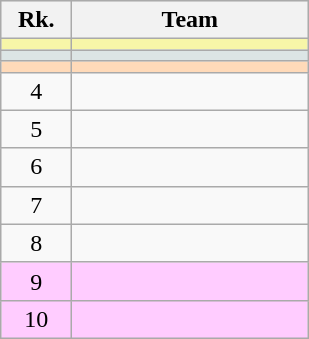<table class="wikitable" style="border:1px solid #AAAAAA">
<tr bgcolor="#E4E4E4">
<th style="border-bottom:1px solid #AAAAAA" width=40>Rk.</th>
<th style="border-bottom:1px solid #AAAAAA" width=150>Team</th>
</tr>
<tr bgcolor="#F7F6A8">
<td align="center"></td>
<td></td>
</tr>
<tr bgcolor="#DCE5E5">
<td align="center"></td>
<td></td>
</tr>
<tr bgcolor="#FFDAB9">
<td align="center"></td>
<td></td>
</tr>
<tr>
<td align="center">4</td>
<td></td>
</tr>
<tr>
<td align="center">5</td>
<td></td>
</tr>
<tr>
<td align="center">6</td>
<td></td>
</tr>
<tr>
<td align="center">7</td>
<td></td>
</tr>
<tr>
<td align="center">8</td>
<td></td>
</tr>
<tr style="background:#ffccff;">
<td align="center">9</td>
<td></td>
</tr>
<tr style="background:#ffccff;">
<td align="center">10</td>
<td></td>
</tr>
</table>
